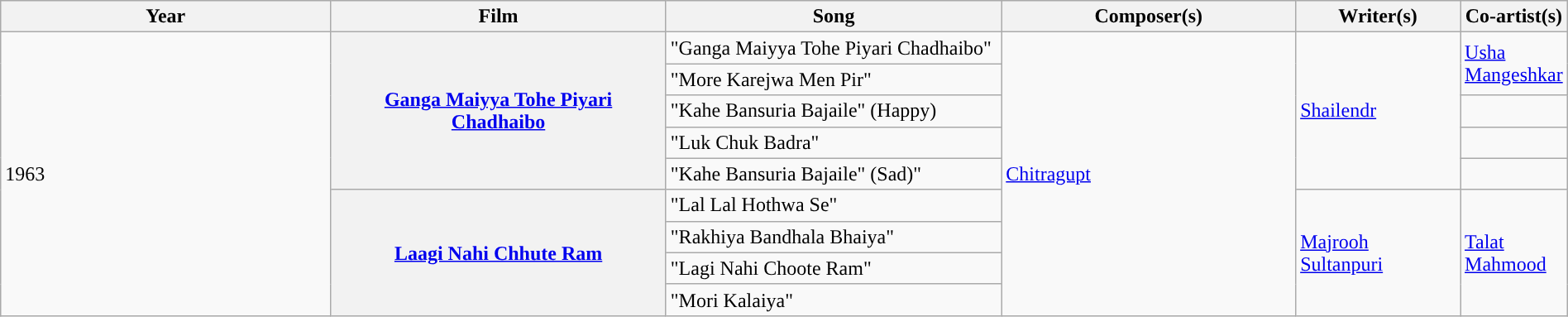<table class="wikitable plainrowheaders" style="width:100%; textcolor:#000">
<tr style="background:#b0e0e66;">
<th scope="col" style="width:23%;"><strong>Year</strong></th>
<th scope="col" style="width:23%;"><strong>Film</strong></th>
<th scope="col" style="width:23%;"><strong>Song</strong></th>
<th scope="col" style="width:20%;"><strong>Composer(s)</strong></th>
<th scope="col" style="width:16%;"><strong>Writer(s)</strong></th>
<th scope="col" style="width:18%;"><strong>Co-artist(s)</strong></th>
</tr>
<tr>
<td rowspan="9">1963</td>
<th rowspan="5"><a href='#'>Ganga Maiyya Tohe Piyari Chadhaibo</a></th>
<td>"Ganga Maiyya Tohe Piyari Chadhaibo"</td>
<td rowspan="9"><a href='#'>Chitragupt</a></td>
<td rowspan="5"><a href='#'>Shailendr</a></td>
<td rowspan="2"><a href='#'>Usha Mangeshkar</a></td>
</tr>
<tr>
<td>"More Karejwa Men Pir"</td>
</tr>
<tr>
<td>"Kahe Bansuria Bajaile" (Happy)</td>
</tr>
<tr>
<td>"Luk Chuk Badra"</td>
<td></td>
</tr>
<tr>
<td>"Kahe Bansuria Bajaile" (Sad)"</td>
<td></td>
</tr>
<tr>
<th rowspan="4"><a href='#'>Laagi Nahi Chhute Ram</a></th>
<td>"Lal Lal Hothwa Se"</td>
<td rowspan="4"><a href='#'>Majrooh Sultanpuri</a></td>
<td rowspan="4"><a href='#'>Talat Mahmood</a></td>
</tr>
<tr>
<td>"Rakhiya Bandhala Bhaiya"</td>
</tr>
<tr>
<td>"Lagi Nahi Choote Ram"</td>
</tr>
<tr>
<td>"Mori Kalaiya"</td>
</tr>
</table>
